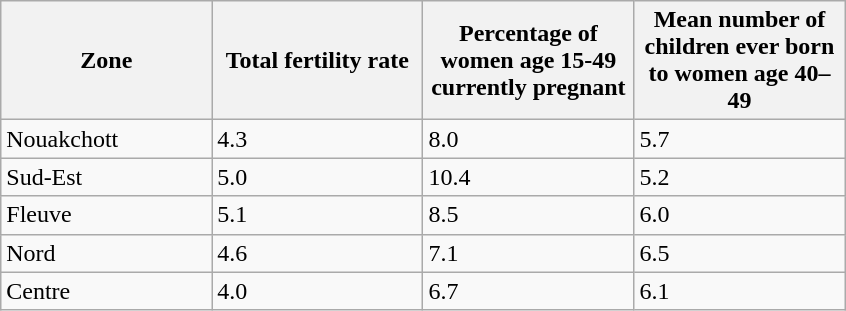<table class="wikitable sortable">
<tr>
<th style="width:100pt;">Zone</th>
<th style="width:100pt;">Total fertility rate</th>
<th style="width:100pt;">Percentage of women age 15-49 currently pregnant</th>
<th style="width:100pt;">Mean number of children ever born to women age 40–49</th>
</tr>
<tr>
<td>Nouakchott</td>
<td>4.3</td>
<td>8.0</td>
<td>5.7</td>
</tr>
<tr>
<td>Sud-Est</td>
<td>5.0</td>
<td>10.4</td>
<td>5.2</td>
</tr>
<tr>
<td>Fleuve</td>
<td>5.1</td>
<td>8.5</td>
<td>6.0</td>
</tr>
<tr>
<td>Nord</td>
<td>4.6</td>
<td>7.1</td>
<td>6.5</td>
</tr>
<tr>
<td>Centre</td>
<td>4.0</td>
<td>6.7</td>
<td>6.1</td>
</tr>
</table>
